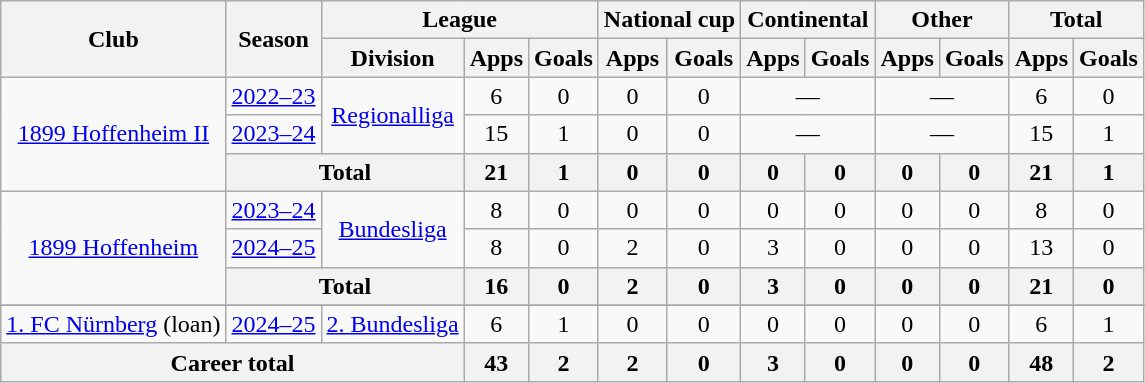<table class="wikitable" style="text-align:center">
<tr>
<th rowspan="2">Club</th>
<th rowspan="2">Season</th>
<th colspan="3">League</th>
<th colspan="2">National cup</th>
<th colspan="2">Continental</th>
<th colspan="2">Other</th>
<th colspan="2">Total</th>
</tr>
<tr>
<th>Division</th>
<th>Apps</th>
<th>Goals</th>
<th>Apps</th>
<th>Goals</th>
<th>Apps</th>
<th>Goals</th>
<th>Apps</th>
<th>Goals</th>
<th>Apps</th>
<th>Goals</th>
</tr>
<tr>
<td rowspan="3"><a href='#'>1899 Hoffenheim II</a></td>
<td><a href='#'>2022–23</a></td>
<td rowspan="2"><a href='#'>Regionalliga</a></td>
<td>6</td>
<td>0</td>
<td>0</td>
<td>0</td>
<td colspan="2">—</td>
<td colspan="2">—</td>
<td>6</td>
<td>0</td>
</tr>
<tr>
<td><a href='#'>2023–24</a></td>
<td>15</td>
<td>1</td>
<td>0</td>
<td>0</td>
<td colspan="2">—</td>
<td colspan="2">—</td>
<td>15</td>
<td>1</td>
</tr>
<tr>
<th colspan="2">Total</th>
<th>21</th>
<th>1</th>
<th>0</th>
<th>0</th>
<th>0</th>
<th>0</th>
<th>0</th>
<th>0</th>
<th>21</th>
<th>1</th>
</tr>
<tr>
<td rowspan="3"><a href='#'>1899 Hoffenheim</a></td>
<td><a href='#'>2023–24</a></td>
<td rowspan="2"><a href='#'>Bundesliga</a></td>
<td>8</td>
<td>0</td>
<td>0</td>
<td>0</td>
<td>0</td>
<td>0</td>
<td>0</td>
<td>0</td>
<td>8</td>
<td>0</td>
</tr>
<tr>
<td><a href='#'>2024–25</a></td>
<td>8</td>
<td>0</td>
<td>2</td>
<td>0</td>
<td>3</td>
<td>0</td>
<td>0</td>
<td>0</td>
<td>13</td>
<td>0</td>
</tr>
<tr>
<th colspan="2">Total</th>
<th>16</th>
<th>0</th>
<th>2</th>
<th>0</th>
<th>3</th>
<th>0</th>
<th>0</th>
<th>0</th>
<th>21</th>
<th>0</th>
</tr>
<tr>
</tr>
<tr>
<td rowspan="1"><a href='#'>1. FC Nürnberg</a> (loan)</td>
<td><a href='#'>2024–25</a></td>
<td><a href='#'>2. Bundesliga</a></td>
<td>6</td>
<td>1</td>
<td>0</td>
<td>0</td>
<td>0</td>
<td>0</td>
<td>0</td>
<td>0</td>
<td>6</td>
<td>1</td>
</tr>
<tr>
<th colspan="3">Career total</th>
<th>43</th>
<th>2</th>
<th>2</th>
<th>0</th>
<th>3</th>
<th>0</th>
<th>0</th>
<th>0</th>
<th>48</th>
<th>2</th>
</tr>
</table>
